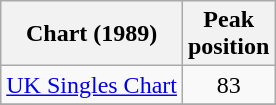<table class="wikitable sortable">
<tr>
<th>Chart (1989)</th>
<th>Peak<br>position</th>
</tr>
<tr>
<td><a href='#'>UK Singles Chart</a></td>
<td style="text-align:center;">83</td>
</tr>
<tr>
</tr>
</table>
